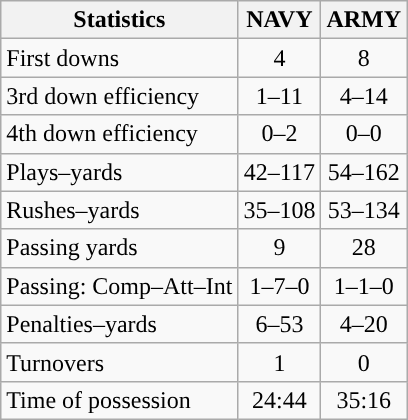<table class="wikitable">
<tr>
<th>Statistics</th>
<th>NAVY</th>
<th>ARMY</th>
</tr>
<tr>
<td>First downs</td>
<td align=center>4</td>
<td align=center>8</td>
</tr>
<tr>
<td>3rd down efficiency</td>
<td align=center>1–11</td>
<td align=center>4–14</td>
</tr>
<tr>
<td>4th down efficiency</td>
<td align=center>0–2</td>
<td align=center>0–0</td>
</tr>
<tr>
<td>Plays–yards</td>
<td align=center>42–117</td>
<td align=center>54–162</td>
</tr>
<tr>
<td>Rushes–yards</td>
<td align=center>35–108</td>
<td align=center>53–134</td>
</tr>
<tr>
<td>Passing yards</td>
<td align=center>9</td>
<td align=center>28</td>
</tr>
<tr>
<td>Passing: Comp–Att–Int</td>
<td align=center>1–7–0</td>
<td align=center>1–1–0</td>
</tr>
<tr>
<td>Penalties–yards</td>
<td align=center>6–53</td>
<td align=center>4–20</td>
</tr>
<tr>
<td>Turnovers</td>
<td align=center>1</td>
<td align=center>0</td>
</tr>
<tr>
<td>Time of possession</td>
<td align=center>24:44</td>
<td align=center>35:16</td>
</tr>
</table>
